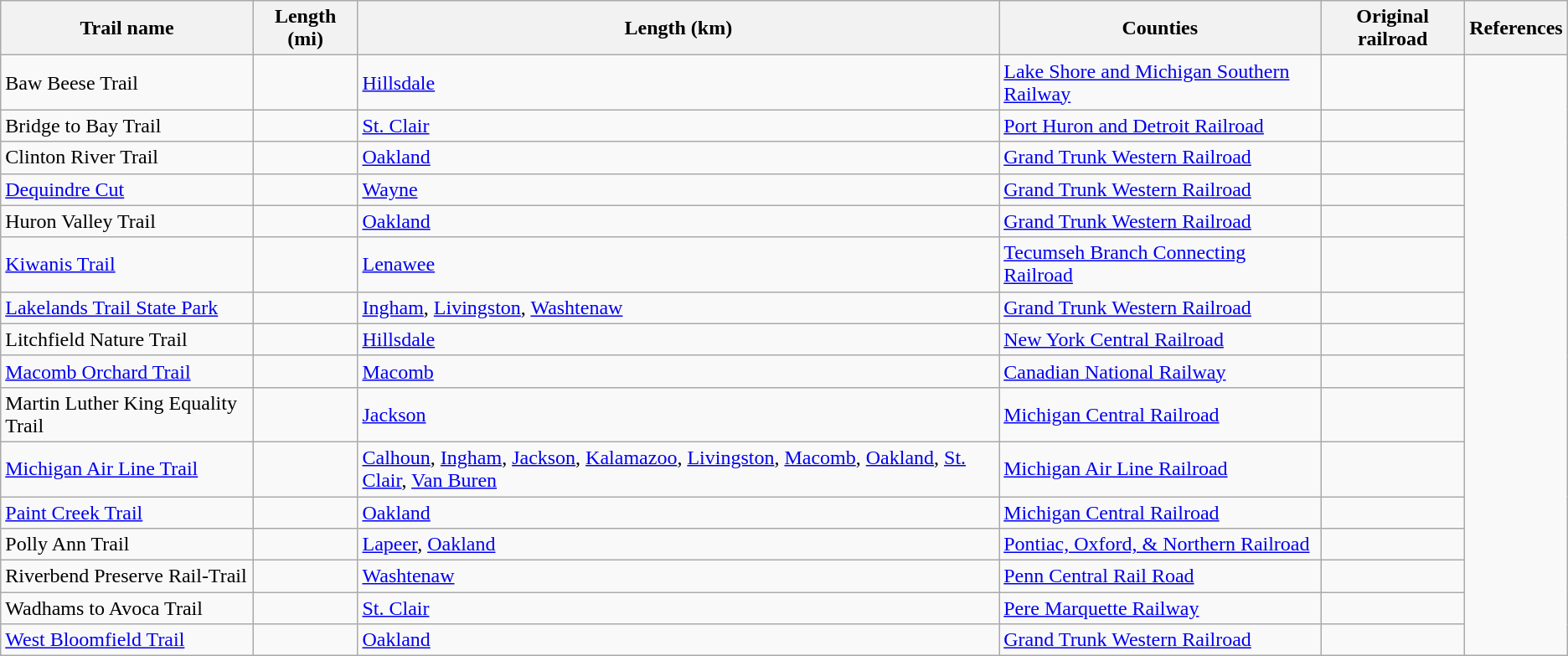<table class="wikitable sortable">
<tr>
<th scope="col">Trail name</th>
<th scope="col">Length (mi)</th>
<th scope="col">Length (km)</th>
<th scope="col" class = "unsortable">Counties</th>
<th scope="col">Original railroad</th>
<th scope="col" class = "unsortable">References</th>
</tr>
<tr>
<td>Baw Beese Trail</td>
<td></td>
<td><a href='#'>Hillsdale</a></td>
<td><a href='#'>Lake Shore and Michigan Southern Railway</a></td>
<td></td>
</tr>
<tr>
<td>Bridge to Bay Trail</td>
<td></td>
<td><a href='#'>St. Clair</a></td>
<td><a href='#'>Port Huron and Detroit Railroad</a></td>
<td></td>
</tr>
<tr>
<td>Clinton River Trail</td>
<td></td>
<td><a href='#'>Oakland</a></td>
<td><a href='#'>Grand Trunk Western Railroad</a></td>
<td></td>
</tr>
<tr>
<td><a href='#'>Dequindre Cut</a></td>
<td></td>
<td><a href='#'>Wayne</a></td>
<td><a href='#'>Grand Trunk Western Railroad</a></td>
<td></td>
</tr>
<tr>
<td>Huron Valley Trail</td>
<td></td>
<td><a href='#'>Oakland</a></td>
<td><a href='#'>Grand Trunk Western Railroad</a></td>
<td></td>
</tr>
<tr>
<td><a href='#'>Kiwanis Trail</a></td>
<td></td>
<td><a href='#'>Lenawee</a></td>
<td><a href='#'>Tecumseh Branch Connecting Railroad</a></td>
<td></td>
</tr>
<tr>
<td><a href='#'>Lakelands Trail State Park</a></td>
<td></td>
<td><a href='#'>Ingham</a>, <a href='#'>Livingston</a>, <a href='#'>Washtenaw</a></td>
<td><a href='#'>Grand Trunk Western Railroad</a></td>
<td></td>
</tr>
<tr>
<td>Litchfield Nature Trail</td>
<td></td>
<td><a href='#'>Hillsdale</a></td>
<td><a href='#'>New York Central Railroad</a></td>
<td></td>
</tr>
<tr>
<td><a href='#'>Macomb Orchard Trail</a></td>
<td></td>
<td><a href='#'>Macomb</a></td>
<td><a href='#'>Canadian National Railway</a></td>
<td></td>
</tr>
<tr>
<td>Martin Luther King Equality Trail</td>
<td></td>
<td><a href='#'>Jackson</a></td>
<td><a href='#'>Michigan Central Railroad</a></td>
<td></td>
</tr>
<tr>
<td><a href='#'>Michigan Air Line Trail</a></td>
<td></td>
<td><a href='#'>Calhoun</a>, <a href='#'>Ingham</a>, <a href='#'>Jackson</a>, <a href='#'>Kalamazoo</a>, <a href='#'>Livingston</a>, <a href='#'>Macomb</a>, <a href='#'>Oakland</a>, <a href='#'>St. Clair</a>, <a href='#'>Van Buren</a></td>
<td><a href='#'>Michigan Air Line Railroad</a></td>
<td></td>
</tr>
<tr>
<td><a href='#'>Paint Creek Trail</a></td>
<td></td>
<td><a href='#'>Oakland</a></td>
<td><a href='#'>Michigan Central Railroad</a></td>
<td></td>
</tr>
<tr>
<td>Polly Ann Trail</td>
<td></td>
<td><a href='#'>Lapeer</a>, <a href='#'>Oakland</a></td>
<td><a href='#'>Pontiac, Oxford, & Northern Railroad</a></td>
<td></td>
</tr>
<tr>
<td>Riverbend Preserve Rail-Trail</td>
<td></td>
<td><a href='#'>Washtenaw</a></td>
<td><a href='#'>Penn Central Rail Road</a></td>
<td></td>
</tr>
<tr>
<td>Wadhams to Avoca Trail</td>
<td></td>
<td><a href='#'>St. Clair</a></td>
<td><a href='#'>Pere Marquette Railway</a></td>
<td></td>
</tr>
<tr>
<td><a href='#'>West Bloomfield Trail</a></td>
<td></td>
<td><a href='#'>Oakland</a></td>
<td><a href='#'>Grand Trunk Western Railroad</a></td>
<td></td>
</tr>
</table>
